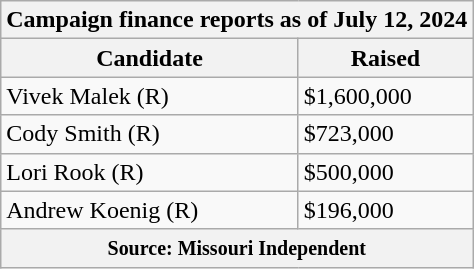<table class="wikitable sortable">
<tr>
<th colspan="2">Campaign finance reports as of July 12, 2024</th>
</tr>
<tr style="text-align:center;">
<th>Candidate</th>
<th>Raised</th>
</tr>
<tr>
<td>Vivek Malek (R)</td>
<td>$1,600,000</td>
</tr>
<tr>
<td>Cody Smith (R)</td>
<td>$723,000</td>
</tr>
<tr>
<td>Lori Rook (R)</td>
<td>$500,000</td>
</tr>
<tr>
<td>Andrew Koenig (R)</td>
<td>$196,000</td>
</tr>
<tr>
<th colspan="2"><small>Source: Missouri Independent</small></th>
</tr>
</table>
